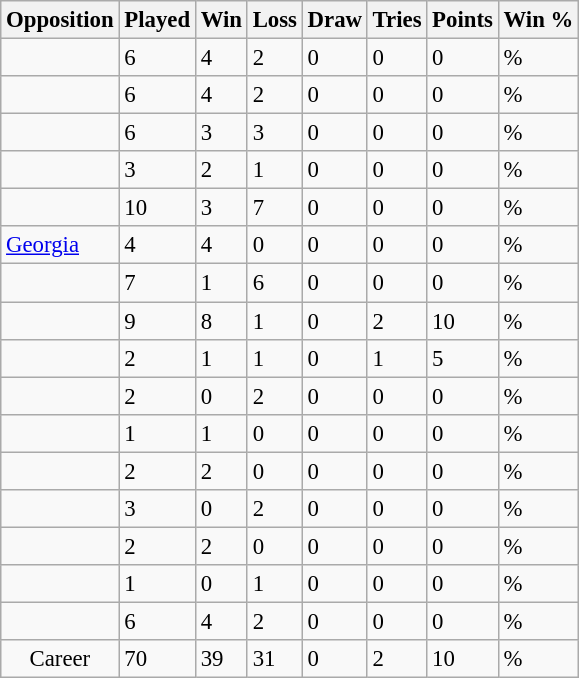<table class="wikitable sortable" style="font-size: 95%">
<tr>
<th>Opposition</th>
<th>Played</th>
<th>Win</th>
<th>Loss</th>
<th>Draw</th>
<th>Tries</th>
<th>Points</th>
<th>Win %</th>
</tr>
<tr>
<td style="text-align:left;"></td>
<td>6</td>
<td>4</td>
<td>2</td>
<td>0</td>
<td>0</td>
<td>0</td>
<td>%</td>
</tr>
<tr>
<td style="text-align:left;"></td>
<td>6</td>
<td>4</td>
<td>2</td>
<td>0</td>
<td>0</td>
<td>0</td>
<td>%</td>
</tr>
<tr>
<td style="text-align:left;"></td>
<td>6</td>
<td>3</td>
<td>3</td>
<td>0</td>
<td>0</td>
<td>0</td>
<td>%</td>
</tr>
<tr>
<td style="text-align:left;"></td>
<td>3</td>
<td>2</td>
<td>1</td>
<td>0</td>
<td>0</td>
<td>0</td>
<td>%</td>
</tr>
<tr>
<td style="text-align:left;"></td>
<td>10</td>
<td>3</td>
<td>7</td>
<td>0</td>
<td>0</td>
<td>0</td>
<td>%</td>
</tr>
<tr>
<td style="text-align:left;"><a href='#'>Georgia</a></td>
<td>4</td>
<td>4</td>
<td>0</td>
<td>0</td>
<td>0</td>
<td>0</td>
<td>%</td>
</tr>
<tr>
<td style="text-align:left;"></td>
<td>7</td>
<td>1</td>
<td>6</td>
<td>0</td>
<td>0</td>
<td>0</td>
<td>%</td>
</tr>
<tr>
<td style="text-align:left;"></td>
<td>9</td>
<td>8</td>
<td>1</td>
<td>0</td>
<td>2</td>
<td>10</td>
<td>%</td>
</tr>
<tr>
<td style="text-align:left;"></td>
<td>2</td>
<td>1</td>
<td>1</td>
<td>0</td>
<td>1</td>
<td>5</td>
<td>%</td>
</tr>
<tr>
<td style="text-align:left;"></td>
<td>2</td>
<td>0</td>
<td>2</td>
<td>0</td>
<td>0</td>
<td>0</td>
<td>%</td>
</tr>
<tr>
<td style="text-align:left;"></td>
<td>1</td>
<td>1</td>
<td>0</td>
<td>0</td>
<td>0</td>
<td>0</td>
<td>%</td>
</tr>
<tr>
<td style="text-align:left;"></td>
<td>2</td>
<td>2</td>
<td>0</td>
<td>0</td>
<td>0</td>
<td>0</td>
<td>%</td>
</tr>
<tr>
<td style="text-align:left;"></td>
<td>3</td>
<td>0</td>
<td>2</td>
<td>0</td>
<td>0</td>
<td>0</td>
<td>%</td>
</tr>
<tr>
<td style="text-align:left;"></td>
<td>2</td>
<td>2</td>
<td>0</td>
<td>0</td>
<td>0</td>
<td>0</td>
<td>%</td>
</tr>
<tr>
<td style="text-align:left;"></td>
<td>1</td>
<td>0</td>
<td>1</td>
<td>0</td>
<td>0</td>
<td>0</td>
<td>%</td>
</tr>
<tr>
<td style="text-align:left;"></td>
<td>6</td>
<td>4</td>
<td>2</td>
<td>0</td>
<td>0</td>
<td>0</td>
<td>%</td>
</tr>
<tr class="sortbottom">
<td style="text-align:center;">Career</td>
<td>70</td>
<td>39</td>
<td>31</td>
<td>0</td>
<td>2</td>
<td>10</td>
<td>%</td>
</tr>
</table>
